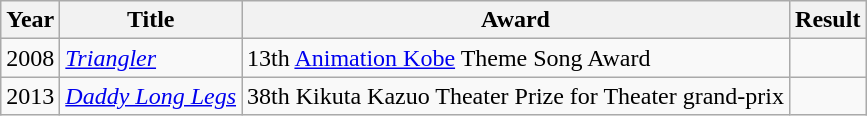<table class="wikitable sortable">
<tr>
<th>Year</th>
<th>Title</th>
<th>Award</th>
<th>Result</th>
</tr>
<tr>
<td>2008</td>
<td><em><a href='#'>Triangler</a></em></td>
<td>13th <a href='#'>Animation Kobe</a> Theme Song Award</td>
<td></td>
</tr>
<tr>
<td>2013</td>
<td><em><a href='#'>Daddy Long Legs</a></em></td>
<td>38th Kikuta Kazuo Theater Prize for Theater grand-prix</td>
<td></td>
</tr>
</table>
